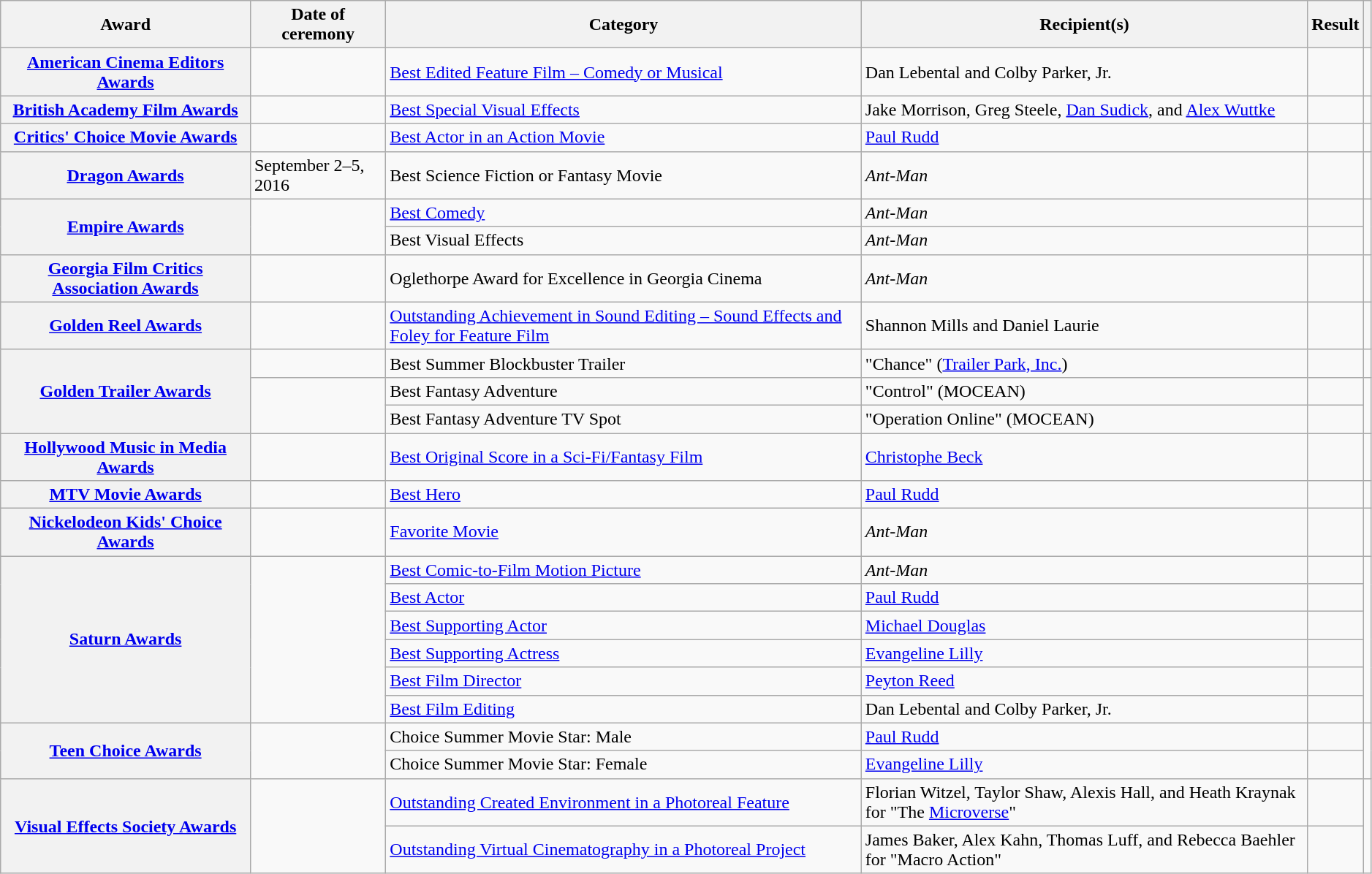<table class="wikitable sortable plainrowheaders" style="width: 99%;">
<tr>
<th scope="col">Award</th>
<th scope="col">Date of ceremony</th>
<th scope="col">Category</th>
<th scope="col">Recipient(s)</th>
<th scope="col">Result</th>
<th scope="col" class="unsortable"></th>
</tr>
<tr>
<th scope="row"><a href='#'>American Cinema Editors Awards</a></th>
<td><a href='#'></a></td>
<td><a href='#'>Best Edited Feature Film – Comedy or Musical</a></td>
<td data-sort-value="Lebental, Dan and Parker, Colby Jr.">Dan Lebental and Colby Parker, Jr.</td>
<td></td>
<td style="text-align:center;"><br></td>
</tr>
<tr>
<th scope="row"><a href='#'>British Academy Film Awards</a></th>
<td><a href='#'></a></td>
<td><a href='#'>Best Special Visual Effects</a></td>
<td data-sort-value="Morrison, Jake; Steele, Greg; Sudick, Dan; and Wuttke, Alex">Jake Morrison, Greg Steele, <a href='#'>Dan Sudick</a>, and <a href='#'>Alex Wuttke</a></td>
<td></td>
<td style="text-align:center;"></td>
</tr>
<tr>
<th scope="row"><a href='#'>Critics' Choice Movie Awards</a></th>
<td><a href='#'></a></td>
<td><a href='#'>Best Actor in an Action Movie</a></td>
<td data-sort-value="Rudd, Paul"><a href='#'>Paul Rudd</a></td>
<td></td>
<td style="text-align:center;"></td>
</tr>
<tr>
<th scope="row"><a href='#'>Dragon Awards</a></th>
<td>September 2–5, 2016</td>
<td>Best Science Fiction or Fantasy Movie</td>
<td><em>Ant-Man</em></td>
<td></td>
<td style="text-align:center;"></td>
</tr>
<tr>
<th scope="rowgroup" rowspan="2"><a href='#'>Empire Awards</a></th>
<td rowspan="2"><a href='#'></a></td>
<td><a href='#'>Best Comedy</a></td>
<td><em>Ant-Man</em></td>
<td></td>
<td rowspan="2" style="text-align:center;"></td>
</tr>
<tr>
<td>Best Visual Effects</td>
<td><em>Ant-Man</em></td>
<td></td>
</tr>
<tr>
<th scope="row"><a href='#'>Georgia Film Critics Association Awards</a></th>
<td></td>
<td>Oglethorpe Award for Excellence in Georgia Cinema</td>
<td><em>Ant-Man</em></td>
<td></td>
<td style="text-align:center;"></td>
</tr>
<tr>
<th scope="row"><a href='#'>Golden Reel Awards</a></th>
<td></td>
<td><a href='#'>Outstanding Achievement in Sound Editing – Sound Effects and Foley for Feature Film</a></td>
<td data-sort-value="Mills, Shannon and Laurie, Daniel">Shannon Mills and Daniel Laurie</td>
<td></td>
<td style="text-align:center;"></td>
</tr>
<tr>
<th scope="rowgroup" rowspan="3"><a href='#'>Golden Trailer Awards</a></th>
<td></td>
<td>Best Summer Blockbuster Trailer</td>
<td data-sort-value="Chance">"Chance" (<a href='#'>Trailer Park, Inc.</a>)</td>
<td></td>
<td style="text-align:center;"><br></td>
</tr>
<tr>
<td rowspan="2"></td>
<td>Best Fantasy Adventure</td>
<td data-sort-value="Control">"Control" (MOCEAN)</td>
<td></td>
<td rowspan="2" style="text-align:center;"><br></td>
</tr>
<tr>
<td>Best Fantasy Adventure TV Spot</td>
<td data-sort-value="Operation Online">"Operation Online" (MOCEAN)</td>
<td></td>
</tr>
<tr>
<th scope="row"><a href='#'>Hollywood Music in Media Awards</a></th>
<td></td>
<td><a href='#'>Best Original Score in a Sci-Fi/Fantasy Film</a></td>
<td data-sort-value="Beck, Christophe"><a href='#'>Christophe Beck</a></td>
<td></td>
<td style="text-align:center;"><br></td>
</tr>
<tr>
<th scope="row"><a href='#'>MTV Movie Awards</a></th>
<td><a href='#'></a></td>
<td><a href='#'>Best Hero</a></td>
<td data-sort-value="Rudd, Paul"><a href='#'>Paul Rudd</a></td>
<td></td>
<td style="text-align:center;"></td>
</tr>
<tr>
<th scope="row"><a href='#'>Nickelodeon Kids' Choice Awards</a></th>
<td><a href='#'></a></td>
<td><a href='#'>Favorite Movie</a></td>
<td><em>Ant-Man</em></td>
<td></td>
<td style="text-align:center;"></td>
</tr>
<tr>
<th scope="rowgroup" rowspan="6"><a href='#'>Saturn Awards</a></th>
<td rowspan="6"><a href='#'></a></td>
<td><a href='#'>Best Comic-to-Film Motion Picture</a></td>
<td><em>Ant-Man</em></td>
<td></td>
<td rowspan="6" style="text-align:center;"><br></td>
</tr>
<tr>
<td><a href='#'>Best Actor</a></td>
<td data-sort-value="Rudd, Paul"><a href='#'>Paul Rudd</a></td>
<td></td>
</tr>
<tr>
<td><a href='#'>Best Supporting Actor</a></td>
<td data-sort-value="Douglas, Michael"><a href='#'>Michael Douglas</a></td>
<td></td>
</tr>
<tr>
<td><a href='#'>Best Supporting Actress</a></td>
<td data-sort-value="Lilly, Evangeline"><a href='#'>Evangeline Lilly</a></td>
<td></td>
</tr>
<tr>
<td><a href='#'>Best Film Director</a></td>
<td data-sort-value="Reed, Peyton"><a href='#'>Peyton Reed</a></td>
<td></td>
</tr>
<tr>
<td><a href='#'>Best Film Editing</a></td>
<td data-sort-value="Lebental, Dan and Parker, Colby Jr.">Dan Lebental and Colby Parker, Jr.</td>
<td></td>
</tr>
<tr>
<th scope="rowgroup" rowspan="2"><a href='#'>Teen Choice Awards</a></th>
<td rowspan="2"><a href='#'></a></td>
<td>Choice Summer Movie Star: Male</td>
<td data-sort-value="Rudd, Paul"><a href='#'>Paul Rudd</a></td>
<td></td>
<td rowspan="2" style="text-align:center;"></td>
</tr>
<tr>
<td>Choice Summer Movie Star: Female</td>
<td data-sort-value="Lilly, Evangeline"><a href='#'>Evangeline Lilly</a></td>
<td></td>
</tr>
<tr>
<th scope="rowgroup" rowspan="2"><a href='#'>Visual Effects Society Awards</a></th>
<td rowspan="2"><a href='#'></a></td>
<td><a href='#'>Outstanding Created Environment in a Photoreal Feature</a></td>
<td data-sort-value="Witzel, Florian; Shaw, Taylor; Hall, Alexis; and Kraynak, Heath">Florian Witzel, Taylor Shaw, Alexis Hall, and Heath Kraynak for "The <a href='#'>Microverse</a>"</td>
<td></td>
<td rowspan="2" style="text-align:center;"></td>
</tr>
<tr>
<td><a href='#'>Outstanding Virtual Cinematography in a Photoreal Project</a></td>
<td data-sort-value="Baket, James; Kahn, Alex; Luff, Thomas; and Baehler, Rebecca">James Baker, Alex Kahn, Thomas Luff, and Rebecca Baehler for "Macro Action"</td>
<td></td>
</tr>
</table>
